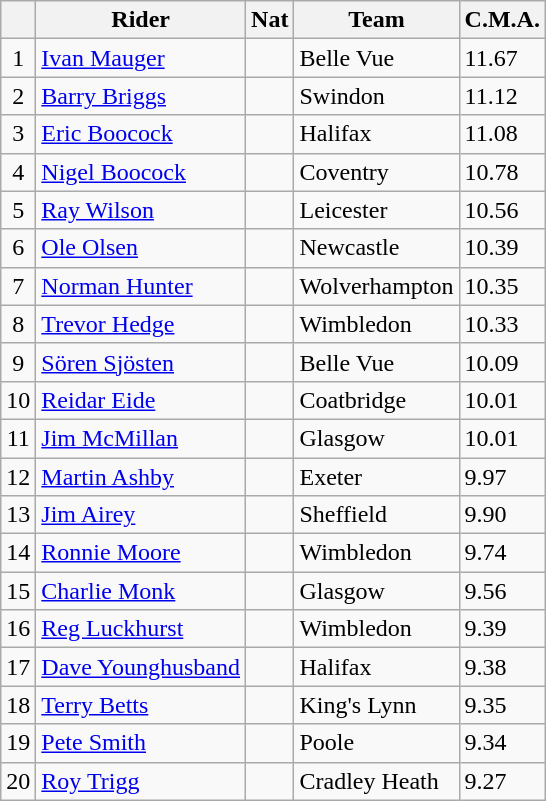<table class=wikitable>
<tr>
<th></th>
<th>Rider</th>
<th>Nat</th>
<th>Team</th>
<th>C.M.A.</th>
</tr>
<tr>
<td align="center">1</td>
<td><a href='#'>Ivan Mauger</a></td>
<td></td>
<td>Belle Vue</td>
<td>11.67</td>
</tr>
<tr>
<td align="center">2</td>
<td><a href='#'>Barry Briggs</a></td>
<td></td>
<td>Swindon</td>
<td>11.12</td>
</tr>
<tr>
<td align="center">3</td>
<td><a href='#'>Eric Boocock</a></td>
<td></td>
<td>Halifax</td>
<td>11.08</td>
</tr>
<tr>
<td align="center">4</td>
<td><a href='#'>Nigel Boocock</a></td>
<td></td>
<td>Coventry</td>
<td>10.78</td>
</tr>
<tr>
<td align="center">5</td>
<td><a href='#'>Ray Wilson</a></td>
<td></td>
<td>Leicester</td>
<td>10.56</td>
</tr>
<tr>
<td align="center">6</td>
<td><a href='#'>Ole Olsen</a></td>
<td></td>
<td>Newcastle</td>
<td>10.39</td>
</tr>
<tr>
<td align="center">7</td>
<td><a href='#'>Norman Hunter</a></td>
<td></td>
<td>Wolverhampton</td>
<td>10.35</td>
</tr>
<tr>
<td align="center">8</td>
<td><a href='#'>Trevor Hedge</a></td>
<td></td>
<td>Wimbledon</td>
<td>10.33</td>
</tr>
<tr>
<td align="center">9</td>
<td><a href='#'>Sören Sjösten</a></td>
<td></td>
<td>Belle Vue</td>
<td>10.09</td>
</tr>
<tr>
<td align="center">10</td>
<td><a href='#'>Reidar Eide</a></td>
<td></td>
<td>Coatbridge</td>
<td>10.01</td>
</tr>
<tr>
<td align="center">11</td>
<td><a href='#'>Jim McMillan</a></td>
<td></td>
<td>Glasgow</td>
<td>10.01</td>
</tr>
<tr>
<td align="center">12</td>
<td><a href='#'>Martin Ashby</a></td>
<td></td>
<td>Exeter</td>
<td>9.97</td>
</tr>
<tr>
<td align="center">13</td>
<td><a href='#'>Jim Airey</a></td>
<td></td>
<td>Sheffield</td>
<td>9.90</td>
</tr>
<tr>
<td align="center">14</td>
<td><a href='#'>Ronnie Moore</a></td>
<td></td>
<td>Wimbledon</td>
<td>9.74</td>
</tr>
<tr>
<td align="center">15</td>
<td><a href='#'>Charlie Monk</a></td>
<td></td>
<td>Glasgow</td>
<td>9.56</td>
</tr>
<tr>
<td align="center">16</td>
<td><a href='#'>Reg Luckhurst</a></td>
<td></td>
<td>Wimbledon</td>
<td>9.39</td>
</tr>
<tr>
<td align="center">17</td>
<td><a href='#'>Dave Younghusband</a></td>
<td></td>
<td>Halifax</td>
<td>9.38</td>
</tr>
<tr>
<td align="center">18</td>
<td><a href='#'>Terry Betts</a></td>
<td></td>
<td>King's Lynn</td>
<td>9.35</td>
</tr>
<tr>
<td align="center">19</td>
<td><a href='#'>Pete Smith</a></td>
<td></td>
<td>Poole</td>
<td>9.34</td>
</tr>
<tr>
<td align="center">20</td>
<td><a href='#'>Roy Trigg</a></td>
<td></td>
<td>Cradley Heath</td>
<td>9.27</td>
</tr>
</table>
